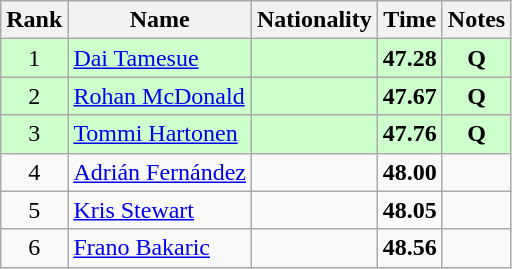<table class="wikitable sortable" style="text-align:center">
<tr>
<th>Rank</th>
<th>Name</th>
<th>Nationality</th>
<th>Time</th>
<th>Notes</th>
</tr>
<tr bgcolor=ccffcc>
<td>1</td>
<td align=left><a href='#'>Dai Tamesue</a></td>
<td align=left></td>
<td><strong>47.28</strong></td>
<td><strong>Q</strong></td>
</tr>
<tr bgcolor=ccffcc>
<td>2</td>
<td align=left><a href='#'>Rohan McDonald</a></td>
<td align=left></td>
<td><strong>47.67</strong></td>
<td><strong>Q</strong></td>
</tr>
<tr bgcolor=ccffcc>
<td>3</td>
<td align=left><a href='#'>Tommi Hartonen</a></td>
<td align=left></td>
<td><strong>47.76</strong></td>
<td><strong>Q</strong></td>
</tr>
<tr>
<td>4</td>
<td align=left><a href='#'>Adrián Fernández</a></td>
<td align=left></td>
<td><strong>48.00</strong></td>
<td></td>
</tr>
<tr>
<td>5</td>
<td align=left><a href='#'>Kris Stewart</a></td>
<td align=left></td>
<td><strong>48.05</strong></td>
<td></td>
</tr>
<tr>
<td>6</td>
<td align=left><a href='#'>Frano Bakaric</a></td>
<td align=left></td>
<td><strong>48.56</strong></td>
<td></td>
</tr>
</table>
